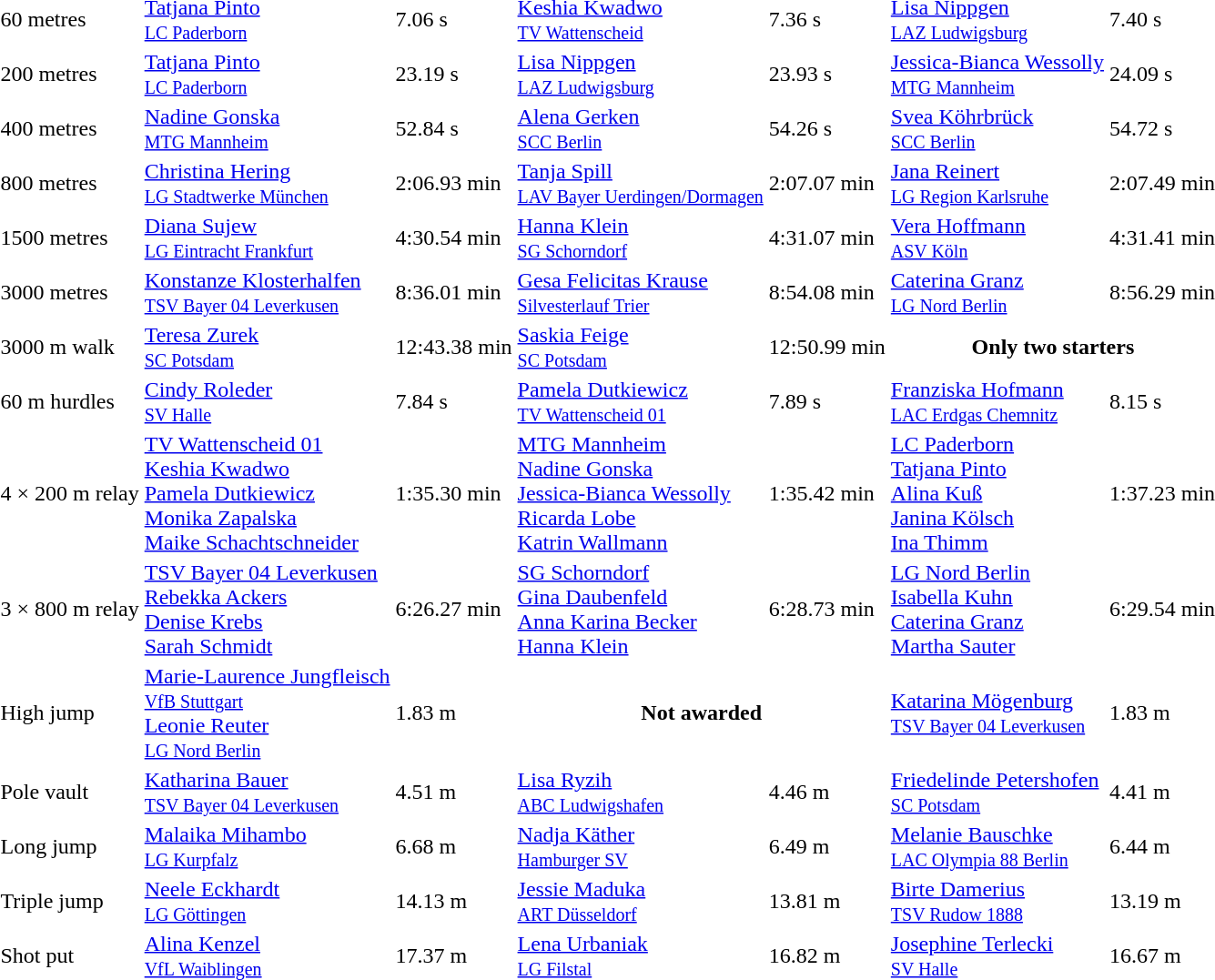<table>
<tr>
<td>60 metres</td>
<td><a href='#'>Tatjana Pinto</a><br><small><a href='#'>LC Paderborn</a></small></td>
<td>7.06 s</td>
<td><a href='#'>Keshia Kwadwo</a><br><small><a href='#'>TV Wattenscheid</a></small></td>
<td>7.36 s</td>
<td><a href='#'>Lisa Nippgen</a><br><small><a href='#'>LAZ Ludwigsburg</a></small></td>
<td>7.40 s</td>
</tr>
<tr>
<td>200 metres</td>
<td><a href='#'>Tatjana Pinto</a><br><small><a href='#'>LC Paderborn</a></small></td>
<td>23.19 s</td>
<td><a href='#'>Lisa Nippgen</a><br><small><a href='#'>LAZ Ludwigsburg</a></small></td>
<td>23.93 s</td>
<td><a href='#'>Jessica-Bianca Wessolly</a><br><small><a href='#'>MTG Mannheim</a></small></td>
<td>24.09 s</td>
</tr>
<tr>
<td>400 metres</td>
<td><a href='#'>Nadine Gonska</a><br><small><a href='#'>MTG Mannheim</a></small></td>
<td>52.84 s</td>
<td><a href='#'>Alena Gerken</a><br><small><a href='#'>SCC Berlin</a></small></td>
<td>54.26 s</td>
<td><a href='#'>Svea Köhrbrück</a><br><small><a href='#'>SCC Berlin</a></small></td>
<td>54.72 s</td>
</tr>
<tr>
<td>800 metres</td>
<td><a href='#'>Christina Hering</a><br><small><a href='#'>LG Stadtwerke München</a></small></td>
<td>2:06.93 min</td>
<td><a href='#'>Tanja Spill</a><br><small><a href='#'>LAV Bayer Uerdingen/Dormagen</a></small></td>
<td>2:07.07 min</td>
<td><a href='#'>Jana Reinert</a><br><small><a href='#'>LG Region Karlsruhe</a></small></td>
<td>2:07.49 min</td>
</tr>
<tr>
<td>1500 metres</td>
<td><a href='#'>Diana Sujew</a><br><small><a href='#'>LG Eintracht Frankfurt</a></small></td>
<td>4:30.54 min</td>
<td><a href='#'>Hanna Klein</a><br><small><a href='#'>SG Schorndorf</a></small></td>
<td>4:31.07 min</td>
<td><a href='#'>Vera Hoffmann</a><br><small><a href='#'>ASV Köln</a></small></td>
<td>4:31.41 min</td>
</tr>
<tr>
<td>3000 metres</td>
<td><a href='#'>Konstanze Klosterhalfen</a><br><small><a href='#'>TSV Bayer 04 Leverkusen</a></small></td>
<td>8:36.01 min </td>
<td><a href='#'>Gesa Felicitas Krause</a><br><small><a href='#'>Silvesterlauf Trier</a></small></td>
<td>8:54.08 min</td>
<td><a href='#'>Caterina Granz</a><br><small><a href='#'>LG Nord Berlin</a></small></td>
<td>8:56.29 min</td>
</tr>
<tr>
<td>3000 m walk</td>
<td><a href='#'>Teresa Zurek</a><br><small><a href='#'>SC Potsdam</a></small></td>
<td>12:43.38 min</td>
<td><a href='#'>Saskia Feige</a><br><small><a href='#'>SC Potsdam</a></small></td>
<td>12:50.99 min</td>
<th colspan="2">Only two starters</th>
</tr>
<tr>
<td>60 m hurdles</td>
<td><a href='#'>Cindy Roleder</a><br><small><a href='#'>SV Halle</a></small></td>
<td>7.84 s</td>
<td><a href='#'>Pamela Dutkiewicz</a><br><small><a href='#'>TV Wattenscheid 01</a></small></td>
<td>7.89 s</td>
<td><a href='#'>Franziska Hofmann</a><br><small><a href='#'>LAC Erdgas Chemnitz</a></small></td>
<td>8.15 s</td>
</tr>
<tr>
<td>4 × 200 m relay</td>
<td><a href='#'>TV Wattenscheid 01</a><br><a href='#'>Keshia Kwadwo</a><br><a href='#'>Pamela Dutkiewicz</a><br><a href='#'>Monika Zapalska</a><br><a href='#'>Maike Schachtschneider</a></td>
<td>1:35.30 min</td>
<td><a href='#'>MTG Mannheim</a><br><a href='#'>Nadine Gonska</a><br><a href='#'>Jessica-Bianca Wessolly</a><br><a href='#'>Ricarda Lobe</a><br><a href='#'>Katrin Wallmann</a></td>
<td>1:35.42 min</td>
<td><a href='#'>LC Paderborn</a><br><a href='#'>Tatjana Pinto</a><br><a href='#'>Alina Kuß</a><br><a href='#'>Janina Kölsch</a><br><a href='#'>Ina Thimm</a></td>
<td>1:37.23 min</td>
</tr>
<tr>
<td>3 × 800 m relay</td>
<td><a href='#'>TSV Bayer 04 Leverkusen</a><br><a href='#'>Rebekka Ackers</a><br><a href='#'>Denise Krebs</a><br><a href='#'>Sarah Schmidt</a></td>
<td>6:26.27 min</td>
<td><a href='#'>SG Schorndorf</a><br><a href='#'>Gina Daubenfeld</a><br><a href='#'>Anna Karina Becker</a><br><a href='#'>Hanna Klein</a></td>
<td>6:28.73 min</td>
<td><a href='#'>LG Nord Berlin</a><br><a href='#'>Isabella Kuhn</a><br><a href='#'>Caterina Granz</a><br><a href='#'>Martha Sauter</a></td>
<td>6:29.54 min</td>
</tr>
<tr>
<td>High jump</td>
<td><a href='#'>Marie-Laurence Jungfleisch</a><br><small><a href='#'>VfB Stuttgart</a></small><br><a href='#'>Leonie Reuter</a><br><small><a href='#'>LG Nord Berlin</a></small></td>
<td>1.83 m</td>
<th colspan="2">Not awarded</th>
<td><a href='#'>Katarina Mögenburg</a><br><small><a href='#'>TSV Bayer 04 Leverkusen</a></small></td>
<td>1.83 m</td>
</tr>
<tr>
<td>Pole vault</td>
<td><a href='#'>Katharina Bauer</a><br><small><a href='#'>TSV Bayer 04 Leverkusen</a></small></td>
<td>4.51 m</td>
<td><a href='#'>Lisa Ryzih</a><br><small><a href='#'>ABC Ludwigshafen</a></small></td>
<td>4.46 m</td>
<td><a href='#'>Friedelinde Petershofen</a><br><small><a href='#'>SC Potsdam</a></small></td>
<td>4.41 m</td>
</tr>
<tr>
<td>Long jump</td>
<td><a href='#'>Malaika Mihambo</a><br><small><a href='#'>LG Kurpfalz</a></small></td>
<td>6.68 m</td>
<td><a href='#'>Nadja Käther</a><br><small><a href='#'>Hamburger SV</a></small></td>
<td>6.49 m</td>
<td><a href='#'>Melanie Bauschke</a><br><small><a href='#'>LAC Olympia 88 Berlin</a></small></td>
<td>6.44 m</td>
</tr>
<tr>
<td>Triple jump</td>
<td><a href='#'>Neele Eckhardt</a><br><small><a href='#'>LG Göttingen</a></small></td>
<td>14.13 m</td>
<td><a href='#'>Jessie Maduka</a><br><small><a href='#'>ART Düsseldorf</a></small></td>
<td>13.81 m</td>
<td><a href='#'>Birte Damerius</a><br><small><a href='#'>TSV Rudow 1888</a></small></td>
<td>13.19 m</td>
</tr>
<tr>
<td>Shot put</td>
<td><a href='#'>Alina Kenzel</a><br><small><a href='#'>VfL Waiblingen</a></small></td>
<td>17.37 m</td>
<td><a href='#'>Lena Urbaniak</a><br><small><a href='#'>LG Filstal</a></small></td>
<td>16.82 m</td>
<td><a href='#'>Josephine Terlecki</a><br><small><a href='#'>SV Halle</a></small></td>
<td>16.67 m</td>
</tr>
</table>
